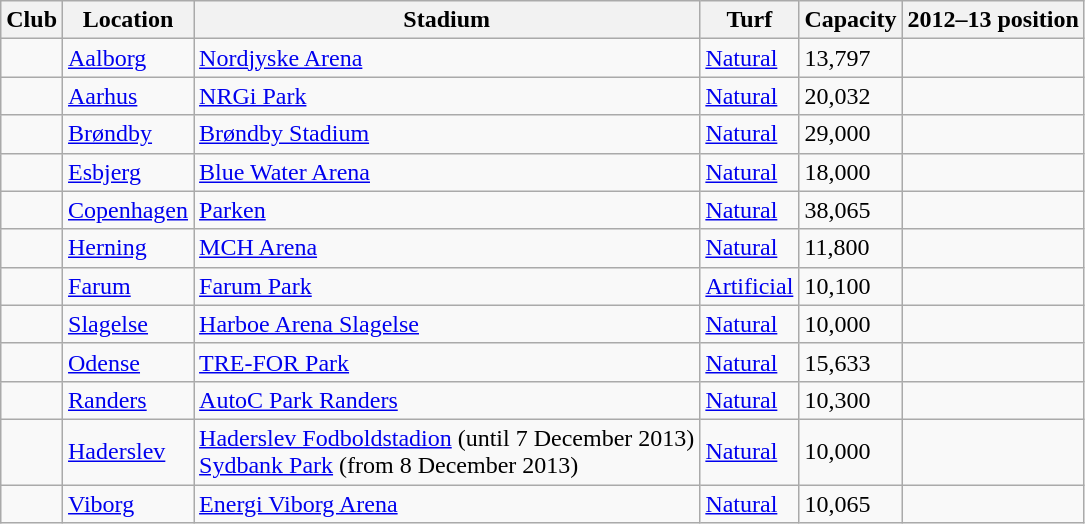<table class="wikitable sortable">
<tr>
<th>Club</th>
<th>Location</th>
<th>Stadium</th>
<th>Turf</th>
<th>Capacity</th>
<th>2012–13 position</th>
</tr>
<tr>
<td></td>
<td><a href='#'>Aalborg</a></td>
<td><a href='#'>Nordjyske Arena</a></td>
<td><a href='#'>Natural</a></td>
<td>13,797</td>
<td></td>
</tr>
<tr>
<td></td>
<td><a href='#'>Aarhus</a></td>
<td><a href='#'>NRGi Park</a></td>
<td><a href='#'>Natural</a></td>
<td>20,032</td>
<td></td>
</tr>
<tr>
<td></td>
<td><a href='#'>Brøndby</a></td>
<td><a href='#'>Brøndby Stadium</a></td>
<td><a href='#'>Natural</a></td>
<td>29,000</td>
<td></td>
</tr>
<tr>
<td></td>
<td><a href='#'>Esbjerg</a></td>
<td><a href='#'>Blue Water Arena</a></td>
<td><a href='#'>Natural</a></td>
<td>18,000</td>
<td></td>
</tr>
<tr>
<td></td>
<td><a href='#'>Copenhagen</a></td>
<td><a href='#'>Parken</a></td>
<td><a href='#'>Natural</a></td>
<td>38,065</td>
<td></td>
</tr>
<tr>
<td></td>
<td><a href='#'>Herning</a></td>
<td><a href='#'>MCH Arena</a></td>
<td><a href='#'>Natural</a></td>
<td>11,800</td>
<td></td>
</tr>
<tr>
<td></td>
<td><a href='#'>Farum</a></td>
<td><a href='#'>Farum Park</a></td>
<td><a href='#'>Artificial</a></td>
<td>10,100</td>
<td></td>
</tr>
<tr>
<td></td>
<td><a href='#'>Slagelse</a></td>
<td><a href='#'>Harboe Arena Slagelse</a></td>
<td><a href='#'>Natural</a></td>
<td>10,000</td>
<td></td>
</tr>
<tr>
<td></td>
<td><a href='#'>Odense</a></td>
<td><a href='#'>TRE-FOR Park</a></td>
<td><a href='#'>Natural</a></td>
<td>15,633</td>
<td></td>
</tr>
<tr>
<td></td>
<td><a href='#'>Randers</a></td>
<td><a href='#'>AutoC Park Randers</a></td>
<td><a href='#'>Natural</a></td>
<td>10,300</td>
<td></td>
</tr>
<tr>
<td></td>
<td><a href='#'>Haderslev</a></td>
<td><a href='#'>Haderslev Fodboldstadion</a> (until 7 December 2013)<br><a href='#'>Sydbank Park</a> (from 8 December 2013)</td>
<td><a href='#'>Natural</a></td>
<td>10,000</td>
<td></td>
</tr>
<tr>
<td></td>
<td><a href='#'>Viborg</a></td>
<td><a href='#'>Energi Viborg Arena</a></td>
<td><a href='#'>Natural</a></td>
<td>10,065</td>
<td></td>
</tr>
</table>
